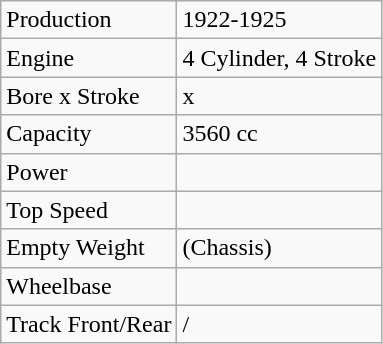<table class="wikitable">
<tr>
<td>Production</td>
<td>1922-1925</td>
</tr>
<tr>
<td>Engine</td>
<td>4 Cylinder, 4 Stroke</td>
</tr>
<tr>
<td>Bore x Stroke</td>
<td> x </td>
</tr>
<tr>
<td>Capacity</td>
<td>3560 cc</td>
</tr>
<tr>
<td>Power</td>
<td></td>
</tr>
<tr>
<td>Top Speed</td>
<td></td>
</tr>
<tr>
<td>Empty Weight</td>
<td> (Chassis)</td>
</tr>
<tr>
<td>Wheelbase</td>
<td></td>
</tr>
<tr>
<td>Track Front/Rear</td>
<td>/</td>
</tr>
</table>
